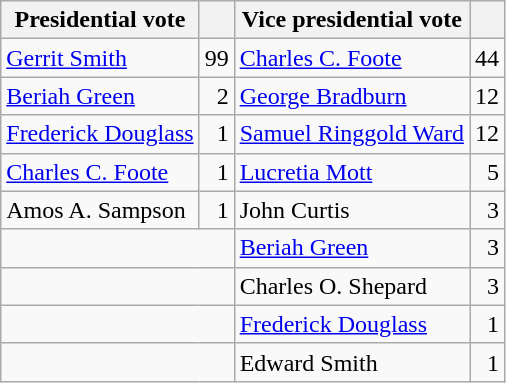<table class="wikitable" style="text-align:right">
<tr>
<th>Presidential vote</th>
<th></th>
<th>Vice presidential vote</th>
<th></th>
</tr>
<tr>
<td align=left><a href='#'>Gerrit Smith</a></td>
<td>99</td>
<td align=left><a href='#'>Charles C. Foote</a></td>
<td>44</td>
</tr>
<tr>
<td align=left><a href='#'>Beriah Green</a></td>
<td>2</td>
<td align=left><a href='#'>George Bradburn</a></td>
<td>12</td>
</tr>
<tr>
<td align=left><a href='#'>Frederick Douglass</a></td>
<td>1</td>
<td align=left><a href='#'>Samuel Ringgold Ward</a></td>
<td>12</td>
</tr>
<tr>
<td align=left><a href='#'>Charles C. Foote</a></td>
<td>1</td>
<td align=left><a href='#'>Lucretia Mott</a></td>
<td>5</td>
</tr>
<tr>
<td align=left>Amos A. Sampson</td>
<td>1</td>
<td align=left>John Curtis</td>
<td>3</td>
</tr>
<tr>
<td colspan=2></td>
<td align=left><a href='#'>Beriah Green</a></td>
<td>3</td>
</tr>
<tr>
<td colspan=2></td>
<td align=left>Charles O. Shepard</td>
<td>3</td>
</tr>
<tr>
<td colspan=2></td>
<td align=left><a href='#'>Frederick Douglass</a></td>
<td>1</td>
</tr>
<tr>
<td colspan=2></td>
<td align=left>Edward Smith</td>
<td>1</td>
</tr>
</table>
